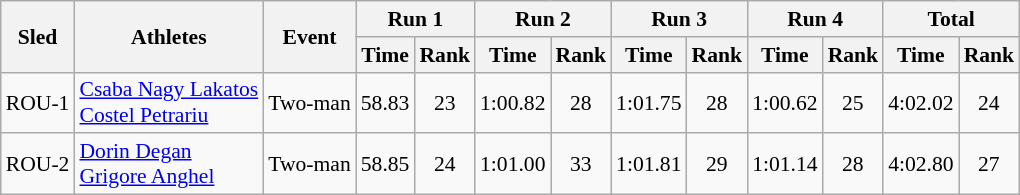<table class="wikitable" border="1" style="font-size:90%">
<tr>
<th rowspan="2">Sled</th>
<th rowspan="2">Athletes</th>
<th rowspan="2">Event</th>
<th colspan="2">Run 1</th>
<th colspan="2">Run 2</th>
<th colspan="2">Run 3</th>
<th colspan="2">Run 4</th>
<th colspan="2">Total</th>
</tr>
<tr>
<th>Time</th>
<th>Rank</th>
<th>Time</th>
<th>Rank</th>
<th>Time</th>
<th>Rank</th>
<th>Time</th>
<th>Rank</th>
<th>Time</th>
<th>Rank</th>
</tr>
<tr>
<td align="center">ROU-1</td>
<td><a href='#'>Csaba Nagy Lakatos</a><br><a href='#'>Costel Petrariu</a></td>
<td>Two-man</td>
<td align="center">58.83</td>
<td align="center">23</td>
<td align="center">1:00.82</td>
<td align="center">28</td>
<td align="center">1:01.75</td>
<td align="center">28</td>
<td align="center">1:00.62</td>
<td align="center">25</td>
<td align="center">4:02.02</td>
<td align="center">24</td>
</tr>
<tr>
<td align="center">ROU-2</td>
<td><a href='#'>Dorin Degan</a><br><a href='#'>Grigore Anghel</a></td>
<td>Two-man</td>
<td align="center">58.85</td>
<td align="center">24</td>
<td align="center">1:01.00</td>
<td align="center">33</td>
<td align="center">1:01.81</td>
<td align="center">29</td>
<td align="center">1:01.14</td>
<td align="center">28</td>
<td align="center">4:02.80</td>
<td align="center">27</td>
</tr>
</table>
